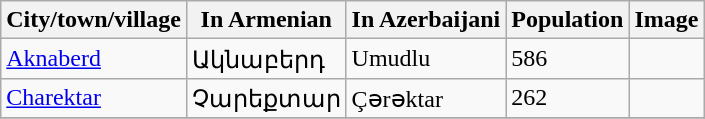<table class="wikitable sortable mw-collapsible">
<tr>
<th>City/town/village</th>
<th>In Armenian</th>
<th>In Azerbaijani</th>
<th>Population</th>
<th>Image</th>
</tr>
<tr>
<td><a href='#'>Aknaberd</a></td>
<td>Ակնաբերդ</td>
<td>Umudlu</td>
<td>586</td>
<td></td>
</tr>
<tr>
<td><a href='#'>Charektar</a></td>
<td>Չարեքտար</td>
<td>Çərəktar</td>
<td>262</td>
<td></td>
</tr>
<tr>
</tr>
</table>
